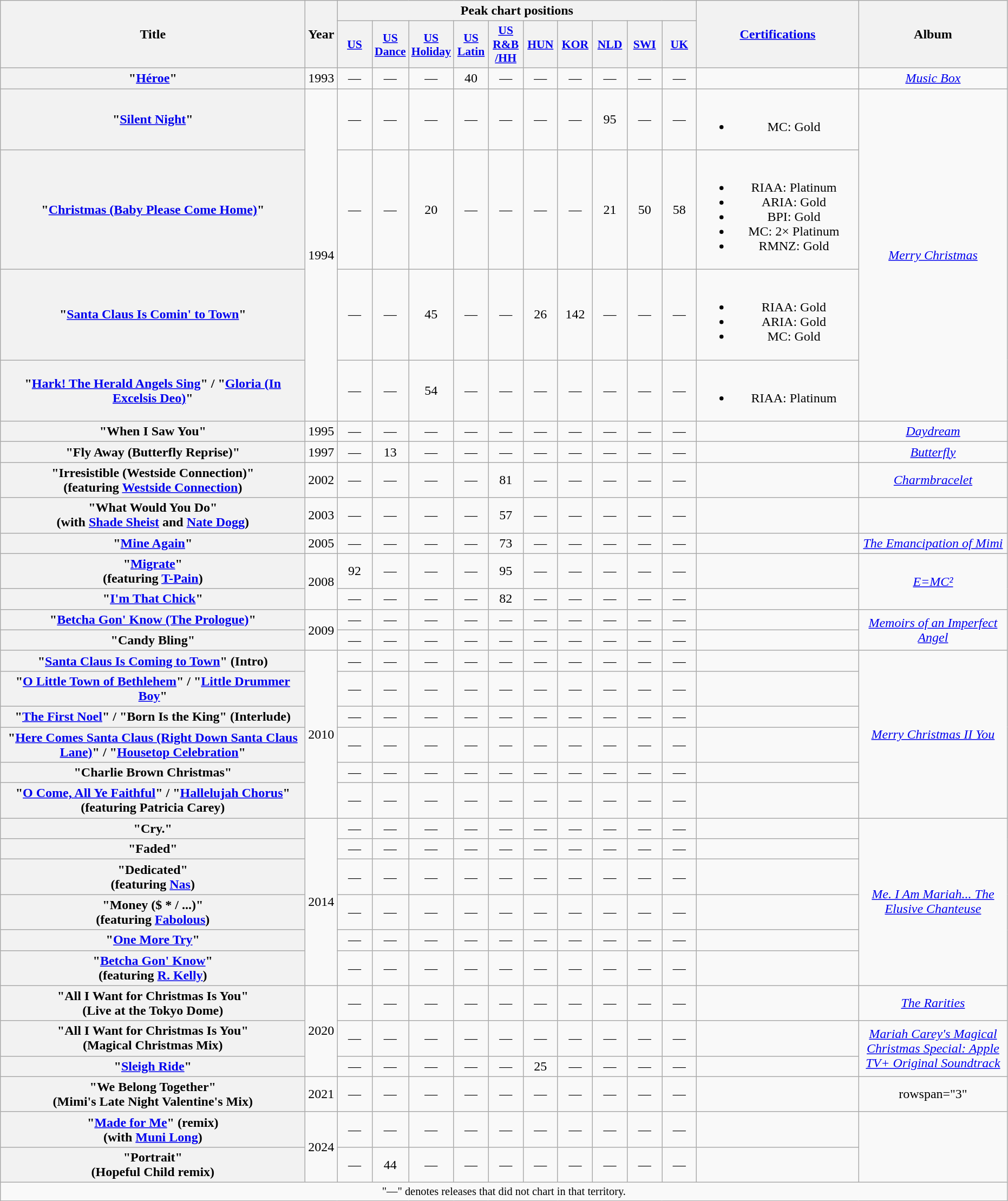<table class="wikitable plainrowheaders" style="text-align:center;">
<tr>
<th scope="col" rowspan="2" style="width:23em;">Title</th>
<th scope="col" rowspan="2">Year</th>
<th scope="col" colspan="10">Peak chart positions</th>
<th scope="col" rowspan="2" style="width:12em;"><a href='#'>Certifications</a></th>
<th scope="col" rowspan="2" style="width:11em;">Album</th>
</tr>
<tr>
<th scope="col" style="width:2.5em; font-size:90%;"><a href='#'>US</a><br></th>
<th scope="col" style="width:2.5em; font-size:90%;"><a href='#'>US<br>Dance</a><br></th>
<th scope="col" style="width:2.5em; font-size:90%;"><a href='#'>US<br>Holiday</a><br></th>
<th scope="col" style="width:2.5em; font-size:90%;"><a href='#'>US Latin</a><br></th>
<th scope="col" style="width:2.5em; font-size:90%;"><a href='#'>US<br>R&B<br>/HH</a><br></th>
<th scope="col" style="width:2.5em; font-size:90%;"><a href='#'>HUN</a><br></th>
<th scope="col" style="width:2.5em; font-size:90%;"><a href='#'>KOR</a><br></th>
<th scope="col" style="width:2.5em; font-size:90%;"><a href='#'>NLD</a><br></th>
<th scope="col" style="width:2.5em; font-size:90%;"><a href='#'>SWI</a><br></th>
<th scope="col" style="width:2.5em; font-size:90%;"><a href='#'>UK</a><br></th>
</tr>
<tr>
<th scope="row">"<a href='#'>Héroe</a>"</th>
<td>1993</td>
<td>—</td>
<td>—</td>
<td>—</td>
<td>40</td>
<td>—</td>
<td>—</td>
<td>—</td>
<td>—</td>
<td>—</td>
<td>—</td>
<td></td>
<td><em><a href='#'>Music Box</a></em></td>
</tr>
<tr>
<th scope="row">"<a href='#'>Silent Night</a>"</th>
<td rowspan="4">1994</td>
<td>—</td>
<td>—</td>
<td>—</td>
<td>—</td>
<td>—</td>
<td>—</td>
<td>—</td>
<td>95</td>
<td>—</td>
<td>—</td>
<td><br><ul><li>MC: Gold</li></ul></td>
<td rowspan="4"><em><a href='#'>Merry Christmas</a></em></td>
</tr>
<tr>
<th scope="row">"<a href='#'>Christmas (Baby Please Come Home)</a>"</th>
<td>—</td>
<td>—</td>
<td>20</td>
<td>—</td>
<td>—</td>
<td>—</td>
<td>—</td>
<td>21</td>
<td>50</td>
<td>58</td>
<td><br><ul><li>RIAA: Platinum</li><li>ARIA: Gold</li><li>BPI: Gold</li><li>MC: 2× Platinum</li><li>RMNZ: Gold</li></ul></td>
</tr>
<tr>
<th scope="row">"<a href='#'>Santa Claus Is Comin' to Town</a>"</th>
<td>—</td>
<td>—</td>
<td>45</td>
<td>—</td>
<td>—</td>
<td>26</td>
<td>142</td>
<td>—</td>
<td>—</td>
<td>—</td>
<td><br><ul><li>RIAA: Gold</li><li>ARIA: Gold</li><li>MC: Gold</li></ul></td>
</tr>
<tr>
<th scope="row">"<a href='#'>Hark! The Herald Angels Sing</a>" / "<a href='#'>Gloria (In Excelsis Deo)</a>"</th>
<td>—</td>
<td>—</td>
<td>54</td>
<td>—</td>
<td>—</td>
<td>—</td>
<td>—</td>
<td>—</td>
<td>—</td>
<td>—</td>
<td><br><ul><li>RIAA: Platinum</li></ul></td>
</tr>
<tr>
<th scope="row">"When I Saw You"</th>
<td>1995</td>
<td>—</td>
<td>—</td>
<td>—</td>
<td>—</td>
<td>—</td>
<td>—</td>
<td>—</td>
<td>—</td>
<td>—</td>
<td>—</td>
<td></td>
<td><em><a href='#'>Daydream</a></em></td>
</tr>
<tr>
<th scope="row">"Fly Away (Butterfly Reprise)"</th>
<td>1997</td>
<td>—</td>
<td>13</td>
<td>—</td>
<td>—</td>
<td>—</td>
<td>—</td>
<td>—</td>
<td>—</td>
<td>—</td>
<td>—</td>
<td></td>
<td><em><a href='#'>Butterfly</a></em></td>
</tr>
<tr>
<th scope="row">"Irresistible (Westside Connection)" <br><span>(featuring <a href='#'>Westside Connection</a>)</span></th>
<td>2002</td>
<td>—</td>
<td>—</td>
<td>—</td>
<td>—</td>
<td>81</td>
<td>—</td>
<td>—</td>
<td>—</td>
<td>—</td>
<td>—</td>
<td></td>
<td><em><a href='#'>Charmbracelet</a></em></td>
</tr>
<tr>
<th scope="row">"What Would You Do" <br><span>(with <a href='#'>Shade Sheist</a> and <a href='#'>Nate Dogg</a>)</span></th>
<td>2003</td>
<td>—</td>
<td>—</td>
<td>—</td>
<td>—</td>
<td>57</td>
<td>—</td>
<td>—</td>
<td>—</td>
<td>—</td>
<td>—</td>
<td></td>
<td></td>
</tr>
<tr>
<th scope="row">"<a href='#'>Mine Again</a>"</th>
<td>2005</td>
<td>—</td>
<td>—</td>
<td>—</td>
<td>—</td>
<td>73</td>
<td>—</td>
<td>—</td>
<td>—</td>
<td>—</td>
<td>—</td>
<td></td>
<td><em><a href='#'>The Emancipation of Mimi</a></em></td>
</tr>
<tr>
<th scope="row">"<a href='#'>Migrate</a>" <br><span>(featuring <a href='#'>T-Pain</a>)</span></th>
<td rowspan="2">2008</td>
<td>92</td>
<td>—</td>
<td>—</td>
<td>—</td>
<td>95</td>
<td>—</td>
<td>—</td>
<td>—</td>
<td>—</td>
<td>—</td>
<td></td>
<td rowspan="2"><em><a href='#'>E=MC²</a></em></td>
</tr>
<tr>
<th scope="row">"<a href='#'>I'm That Chick</a>"</th>
<td>—</td>
<td>—</td>
<td>—</td>
<td>—</td>
<td>82</td>
<td>—</td>
<td>—</td>
<td>—</td>
<td>—</td>
<td>—</td>
<td></td>
</tr>
<tr>
<th scope="row">"<a href='#'>Betcha Gon' Know (The Prologue)</a>"</th>
<td rowspan="2">2009</td>
<td>—</td>
<td>—</td>
<td>—</td>
<td>—</td>
<td>—</td>
<td>—</td>
<td>—</td>
<td>—</td>
<td>—</td>
<td>—</td>
<td></td>
<td rowspan="2"><em><a href='#'>Memoirs of an Imperfect Angel</a></em></td>
</tr>
<tr>
<th scope="row">"Candy Bling"</th>
<td>—</td>
<td>—</td>
<td>—</td>
<td>—</td>
<td>—</td>
<td>—</td>
<td>—</td>
<td>—</td>
<td>—</td>
<td>—</td>
<td></td>
</tr>
<tr>
<th scope="row">"<a href='#'>Santa Claus Is Coming to Town</a>" (Intro)</th>
<td rowspan="6">2010</td>
<td>—</td>
<td>—</td>
<td>—</td>
<td>—</td>
<td>—</td>
<td>—</td>
<td>—</td>
<td>—</td>
<td>—</td>
<td>—</td>
<td></td>
<td rowspan="6"><em><a href='#'>Merry Christmas II You</a></em></td>
</tr>
<tr>
<th scope="row">"<a href='#'>O Little Town of Bethlehem</a>" / "<a href='#'>Little Drummer Boy</a>"</th>
<td>—</td>
<td>—</td>
<td>—</td>
<td>—</td>
<td>—</td>
<td>—</td>
<td>—</td>
<td>—</td>
<td>—</td>
<td>—</td>
<td></td>
</tr>
<tr>
<th scope="row">"<a href='#'>The First Noel</a>" / "Born Is the King" (Interlude)</th>
<td>—</td>
<td>—</td>
<td>—</td>
<td>—</td>
<td>—</td>
<td>—</td>
<td>—</td>
<td>—</td>
<td>—</td>
<td>—</td>
<td></td>
</tr>
<tr>
<th scope="row">"<a href='#'>Here Comes Santa Claus (Right Down Santa Claus Lane)</a>" / "<a href='#'>Housetop Celebration</a>"</th>
<td>—</td>
<td>—</td>
<td>—</td>
<td>—</td>
<td>—</td>
<td>—</td>
<td>—</td>
<td>—</td>
<td>—</td>
<td>—</td>
<td></td>
</tr>
<tr>
<th scope="row">"Charlie Brown Christmas"</th>
<td>—</td>
<td>—</td>
<td>—</td>
<td>—</td>
<td>—</td>
<td>—</td>
<td>—</td>
<td>—</td>
<td>—</td>
<td>—</td>
<td></td>
</tr>
<tr>
<th scope="row">"<a href='#'>O Come, All Ye Faithful</a>" / "<a href='#'>Hallelujah Chorus</a>" <br><span>(featuring Patricia Carey)</span></th>
<td>—</td>
<td>—</td>
<td>—</td>
<td>—</td>
<td>—</td>
<td>—</td>
<td>—</td>
<td>—</td>
<td>—</td>
<td>—</td>
<td></td>
</tr>
<tr>
<th scope="row">"Cry."</th>
<td rowspan="6">2014</td>
<td>—</td>
<td>—</td>
<td>—</td>
<td>—</td>
<td>—</td>
<td>—</td>
<td>—</td>
<td>—</td>
<td>—</td>
<td>—</td>
<td></td>
<td rowspan="6"><em><a href='#'>Me. I Am Mariah... The Elusive Chanteuse</a></em></td>
</tr>
<tr>
<th scope="row">"Faded"</th>
<td>—</td>
<td>—</td>
<td>—</td>
<td>—</td>
<td>—</td>
<td>—</td>
<td>—</td>
<td>—</td>
<td>—</td>
<td>—</td>
<td></td>
</tr>
<tr>
<th scope="row">"Dedicated"<br><span>(featuring <a href='#'>Nas</a>)</span></th>
<td>—</td>
<td>—</td>
<td>—</td>
<td>—</td>
<td>—</td>
<td>—</td>
<td>—</td>
<td>—</td>
<td>—</td>
<td>—</td>
<td></td>
</tr>
<tr>
<th scope="row">"Money ($ * / ...)"<br><span>(featuring <a href='#'>Fabolous</a>)</span></th>
<td>—</td>
<td>—</td>
<td>—</td>
<td>—</td>
<td>—</td>
<td>—</td>
<td>—</td>
<td>—</td>
<td>—</td>
<td>—</td>
<td></td>
</tr>
<tr>
<th scope="row">"<a href='#'>One More Try</a>"</th>
<td>—</td>
<td>—</td>
<td>—</td>
<td>—</td>
<td>—</td>
<td>—</td>
<td>—</td>
<td>—</td>
<td>—</td>
<td>—</td>
<td></td>
</tr>
<tr>
<th scope="row">"<a href='#'>Betcha Gon' Know</a>"<br><span>(featuring <a href='#'>R. Kelly</a>)</span></th>
<td>—</td>
<td>—</td>
<td>—</td>
<td>—</td>
<td>—</td>
<td>—</td>
<td>—</td>
<td>—</td>
<td>—</td>
<td>—</td>
<td></td>
</tr>
<tr>
<th scope="row">"All I Want for Christmas Is You"<br><span>(Live at the Tokyo Dome)</span></th>
<td rowspan="3">2020</td>
<td>—</td>
<td>—</td>
<td>—</td>
<td>—</td>
<td>—</td>
<td>—</td>
<td>—</td>
<td>—</td>
<td>—</td>
<td>—</td>
<td></td>
<td><em><a href='#'>The Rarities</a></em></td>
</tr>
<tr>
<th scope="row">"All I Want for Christmas Is You"<br><span>(Magical Christmas Mix)</span></th>
<td>—</td>
<td>—</td>
<td>—</td>
<td>—</td>
<td>—</td>
<td>—</td>
<td>—</td>
<td>—</td>
<td>—</td>
<td>—</td>
<td></td>
<td rowspan="2"><em><a href='#'>Mariah Carey's Magical Christmas Special: Apple TV+ Original Soundtrack</a></em></td>
</tr>
<tr>
<th scope="row">"<a href='#'>Sleigh Ride</a>"</th>
<td>—</td>
<td>—</td>
<td>—</td>
<td>—</td>
<td>—</td>
<td>25</td>
<td>—</td>
<td>—</td>
<td>—</td>
<td>—</td>
<td></td>
</tr>
<tr>
<th scope="row">"We Belong Together"<br><span>(Mimi's Late Night Valentine's Mix)</span></th>
<td>2021</td>
<td>—</td>
<td>—</td>
<td>—</td>
<td>—</td>
<td>—</td>
<td>—</td>
<td>—</td>
<td>—</td>
<td>—</td>
<td>—</td>
<td></td>
<td>rowspan="3" </td>
</tr>
<tr>
<th scope="row">"<a href='#'>Made for Me</a>" (remix)<br><span>(with <a href='#'>Muni Long</a>)</span></th>
<td rowspan="2">2024</td>
<td>—</td>
<td>—</td>
<td>—</td>
<td>—</td>
<td>—</td>
<td>—</td>
<td>—</td>
<td>—</td>
<td>—</td>
<td>—</td>
<td></td>
</tr>
<tr>
<th scope="row">"Portrait"<br><span>(Hopeful Child remix)</span></th>
<td>—</td>
<td>44</td>
<td>—</td>
<td>—</td>
<td>—</td>
<td>—</td>
<td>—</td>
<td>—</td>
<td>—</td>
<td>—</td>
<td></td>
</tr>
<tr>
<td colspan="17" style="font-size:85%">"—" denotes releases that did not chart in that territory.</td>
</tr>
</table>
